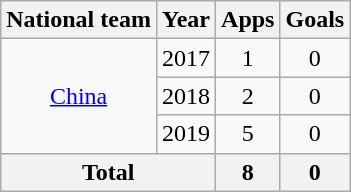<table class="wikitable" style="text-align:center">
<tr>
<th>National team</th>
<th>Year</th>
<th>Apps</th>
<th>Goals</th>
</tr>
<tr>
<td rowspan="3"><a href='#'>China</a></td>
<td>2017</td>
<td>1</td>
<td>0</td>
</tr>
<tr>
<td>2018</td>
<td>2</td>
<td>0</td>
</tr>
<tr>
<td>2019</td>
<td>5</td>
<td>0</td>
</tr>
<tr>
<th colspan=2>Total</th>
<th>8</th>
<th>0</th>
</tr>
</table>
